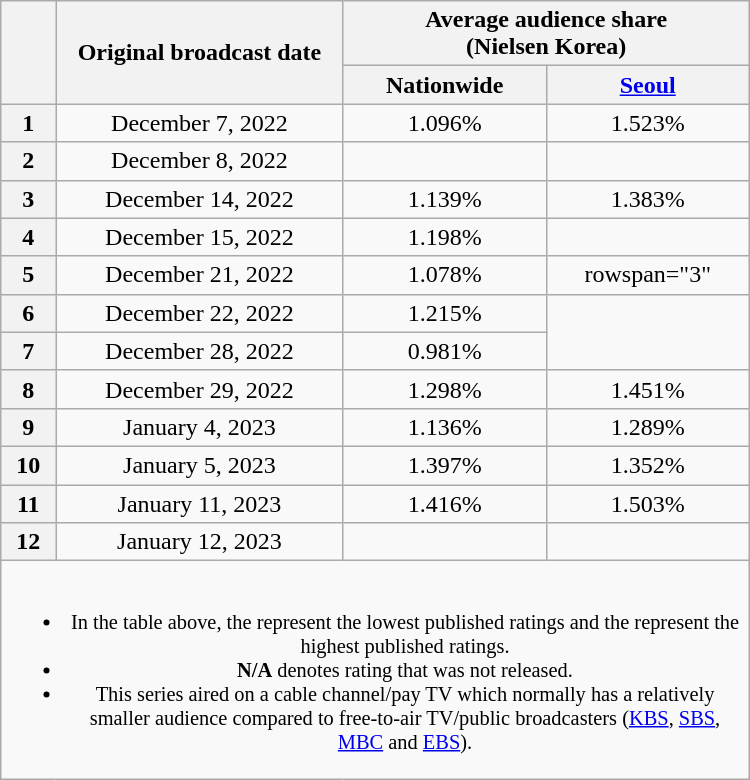<table class="wikitable" style="margin-left:auto; margin-right:auto; width:500px; text-align:center">
<tr>
<th rowspan="2" scope="col"></th>
<th rowspan="2" scope="col">Original broadcast date</th>
<th colspan="2" scope="col">Average audience share<br>(Nielsen Korea)</th>
</tr>
<tr>
<th scope="col" style="width:8em">Nationwide</th>
<th scope="col" style="width:8em"><a href='#'>Seoul</a></th>
</tr>
<tr>
<th>1</th>
<td>December 7, 2022</td>
<td>1.096% </td>
<td>1.523% </td>
</tr>
<tr>
<th>2</th>
<td>December 8, 2022</td>
<td><strong></strong> </td>
<td></td>
</tr>
<tr>
<th>3</th>
<td>December 14, 2022</td>
<td>1.139% </td>
<td>1.383% </td>
</tr>
<tr>
<th>4</th>
<td>December 15, 2022</td>
<td>1.198% </td>
<td><strong></strong> </td>
</tr>
<tr>
<th>5</th>
<td>December 21, 2022</td>
<td>1.078% </td>
<td>rowspan="3" </td>
</tr>
<tr>
<th>6</th>
<td>December 22, 2022</td>
<td>1.215% </td>
</tr>
<tr>
<th>7</th>
<td>December 28, 2022</td>
<td>0.981% </td>
</tr>
<tr>
<th>8</th>
<td>December 29, 2022</td>
<td>1.298% </td>
<td>1.451% </td>
</tr>
<tr>
<th>9</th>
<td>January 4, 2023</td>
<td>1.136% </td>
<td>1.289% </td>
</tr>
<tr>
<th>10</th>
<td>January 5, 2023</td>
<td>1.397% </td>
<td>1.352% </td>
</tr>
<tr>
<th>11</th>
<td>January 11, 2023</td>
<td>1.416% </td>
<td>1.503% </td>
</tr>
<tr>
<th>12</th>
<td>January 12, 2023</td>
<td><strong></strong> </td>
<td><strong></strong> </td>
</tr>
<tr>
<td colspan="4" style="font-size:85%"><br><ul><li>In the table above, the <strong></strong> represent the lowest published ratings and the <strong></strong> represent the highest published ratings.</li><li><strong>N/A</strong> denotes rating that was not released.</li><li>This series aired on a cable channel/pay TV which normally has a relatively smaller audience compared to free-to-air TV/public broadcasters (<a href='#'>KBS</a>, <a href='#'>SBS</a>, <a href='#'>MBC</a> and <a href='#'>EBS</a>).</li></ul></td>
</tr>
</table>
